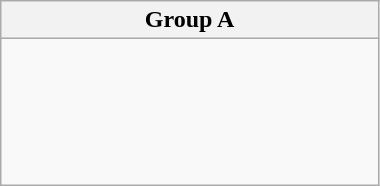<table class="wikitable" width=20%>
<tr>
<th width=100%>Group A</th>
</tr>
<tr>
<td><br><br>
<br>
<br>
<br></td>
</tr>
</table>
